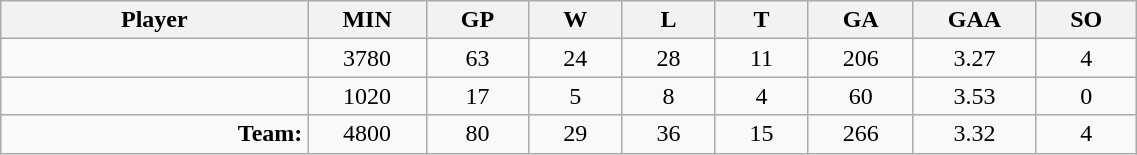<table class="wikitable sortable" width="60%">
<tr>
<th bgcolor="#DDDDFF" width="10%">Player</th>
<th width="3%" bgcolor="#DDDDFF" title="Minutes played">MIN</th>
<th width="3%" bgcolor="#DDDDFF" title="Games played in">GP</th>
<th width="3%" bgcolor="#DDDDFF" title="Wins">W</th>
<th width="3%" bgcolor="#DDDDFF"title="Losses">L</th>
<th width="3%" bgcolor="#DDDDFF" title="Ties">T</th>
<th width="3%" bgcolor="#DDDDFF" title="Goals against">GA</th>
<th width="3%" bgcolor="#DDDDFF" title="Goals against average">GAA</th>
<th width="3%" bgcolor="#DDDDFF"title="Shut-outs">SO</th>
</tr>
<tr align="center">
<td align="right"></td>
<td>3780</td>
<td>63</td>
<td>24</td>
<td>28</td>
<td>11</td>
<td>206</td>
<td>3.27</td>
<td>4</td>
</tr>
<tr align="center">
<td align="right"></td>
<td>1020</td>
<td>17</td>
<td>5</td>
<td>8</td>
<td>4</td>
<td>60</td>
<td>3.53</td>
<td>0</td>
</tr>
<tr align="center">
<td align="right"><strong>Team:</strong></td>
<td>4800</td>
<td>80</td>
<td>29</td>
<td>36</td>
<td>15</td>
<td>266</td>
<td>3.32</td>
<td>4</td>
</tr>
</table>
